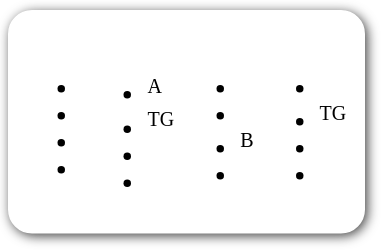<table style=" border-radius:1em; box-shadow: 0.1em 0.1em 0.5em rgba(0,0,0,0.75); background-color: white; border: 1px solid white; margin:10px 0px; padding: 5px;">
<tr style="vertical-align:top;">
<td><br><ul><li></li><li></li><li></li><li></li></ul></td>
<td valign="top"><br><ul><li><sup>A</sup></li><li><sup>TG</sup></li><li></li><li></li></ul></td>
<td valign="top"><br><ul><li></li><li></li><li><sup>B</sup></li><li></li></ul></td>
<td valign="top"><br><ul><li></li><li><sup>TG</sup></li><li></li><li></li></ul></td>
<td></td>
</tr>
</table>
